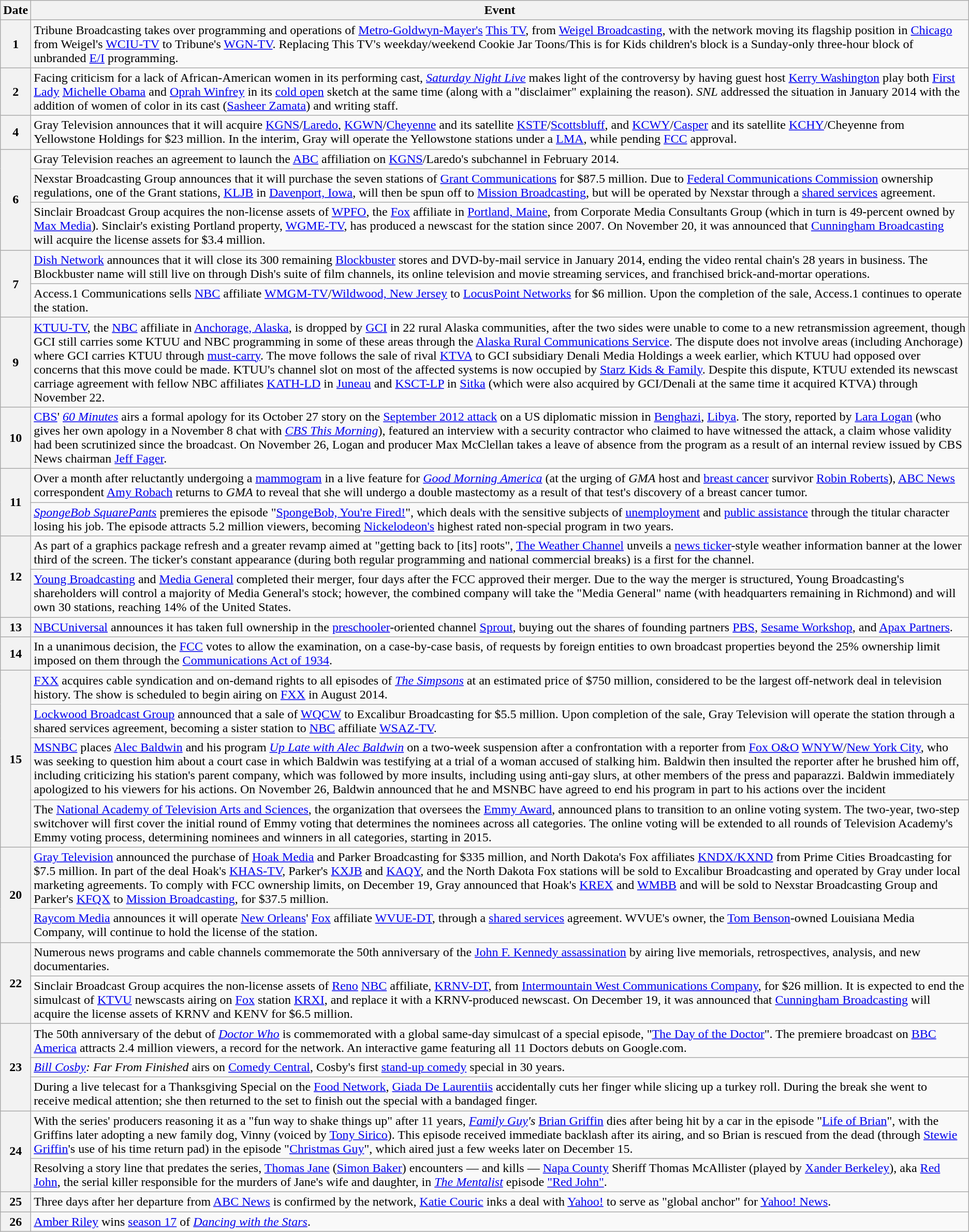<table class="wikitable">
<tr>
<th>Date</th>
<th>Event</th>
</tr>
<tr>
<th>1</th>
<td>Tribune Broadcasting takes over programming and operations of <a href='#'>Metro-Goldwyn-Mayer's</a> <a href='#'>This TV</a>, from <a href='#'>Weigel Broadcasting</a>, with the network moving its flagship position in <a href='#'>Chicago</a> from Weigel's <a href='#'>WCIU-TV</a> to Tribune's <a href='#'>WGN-TV</a>. Replacing This TV's weekday/weekend Cookie Jar Toons/This is for Kids children's block is a Sunday-only three-hour block of unbranded <a href='#'>E/I</a> programming.</td>
</tr>
<tr>
<th>2</th>
<td>Facing criticism for a lack of African-American women in its performing cast, <em><a href='#'>Saturday Night Live</a></em> makes light of the controversy by having guest host <a href='#'>Kerry Washington</a> play both <a href='#'>First Lady</a> <a href='#'>Michelle Obama</a> and <a href='#'>Oprah Winfrey</a> in its <a href='#'>cold open</a> sketch at the same time (along with a "disclaimer" explaining the reason). <em>SNL</em> addressed the situation in January 2014 with the addition of women of color in its cast (<a href='#'>Sasheer Zamata</a>) and writing staff.</td>
</tr>
<tr>
<th>4</th>
<td>Gray Television announces that it will acquire <a href='#'>KGNS</a>/<a href='#'>Laredo</a>, <a href='#'>KGWN</a>/<a href='#'>Cheyenne</a> and its satellite <a href='#'>KSTF</a>/<a href='#'>Scottsbluff</a>, and <a href='#'>KCWY</a>/<a href='#'>Casper</a> and its satellite <a href='#'>KCHY</a>/Cheyenne from Yellowstone Holdings for $23 million. In the interim, Gray will operate the Yellowstone stations under a <a href='#'>LMA</a>, while pending <a href='#'>FCC</a> approval.</td>
</tr>
<tr>
<th rowspan=3>6</th>
<td>Gray Television reaches an agreement to launch the <a href='#'>ABC</a> affiliation on <a href='#'>KGNS</a>/Laredo's subchannel in February 2014.</td>
</tr>
<tr>
<td>Nexstar Broadcasting Group announces that it will purchase the seven stations of <a href='#'>Grant Communications</a> for $87.5 million. Due to <a href='#'>Federal Communications Commission</a> ownership regulations, one of the Grant stations, <a href='#'>KLJB</a> in <a href='#'>Davenport, Iowa</a>, will then be spun off to <a href='#'>Mission Broadcasting</a>, but will be operated by Nexstar through a <a href='#'>shared services</a> agreement.</td>
</tr>
<tr>
<td>Sinclair Broadcast Group acquires the non-license assets of <a href='#'>WPFO</a>, the <a href='#'>Fox</a> affiliate in <a href='#'>Portland, Maine</a>, from Corporate Media Consultants Group (which in turn is 49-percent owned by <a href='#'>Max Media</a>). Sinclair's existing Portland property, <a href='#'>WGME-TV</a>, has produced a newscast for the station since 2007. On November 20, it was announced that <a href='#'>Cunningham Broadcasting</a> will acquire the license assets for $3.4 million.</td>
</tr>
<tr>
<th rowspan=2>7</th>
<td><a href='#'>Dish Network</a> announces that it will close its 300 remaining <a href='#'>Blockbuster</a> stores and DVD-by-mail service in January 2014, ending the video rental chain's 28 years in business. The Blockbuster name will still live on through Dish's suite of film channels, its online television and movie streaming services, and franchised brick-and-mortar operations.</td>
</tr>
<tr>
<td>Access.1 Communications sells <a href='#'>NBC</a> affiliate <a href='#'>WMGM-TV</a>/<a href='#'>Wildwood, New Jersey</a> to <a href='#'>LocusPoint Networks</a> for $6 million. Upon the completion of the sale, Access.1 continues to operate the station.</td>
</tr>
<tr>
<th>9</th>
<td><a href='#'>KTUU-TV</a>, the <a href='#'>NBC</a> affiliate in <a href='#'>Anchorage, Alaska</a>, is dropped by <a href='#'>GCI</a> in 22 rural Alaska communities, after the two sides were unable to come to a new retransmission agreement, though GCI still carries some KTUU and NBC programming in some of these areas through the <a href='#'>Alaska Rural Communications Service</a>. The dispute does not involve areas (including Anchorage) where GCI carries KTUU through <a href='#'>must-carry</a>. The move follows the sale of rival <a href='#'>KTVA</a> to GCI subsidiary Denali Media Holdings a week earlier, which KTUU had opposed over concerns that this move could be made. KTUU's channel slot on most of the affected systems is now occupied by <a href='#'>Starz Kids & Family</a>. Despite this dispute, KTUU extended its newscast carriage agreement with fellow NBC affiliates <a href='#'>KATH-LD</a> in <a href='#'>Juneau</a> and <a href='#'>KSCT-LP</a> in <a href='#'>Sitka</a> (which were also acquired by GCI/Denali at the same time it acquired KTVA) through November 22.</td>
</tr>
<tr>
<th>10</th>
<td><a href='#'>CBS</a>' <em><a href='#'>60 Minutes</a></em> airs a formal apology for its October 27 story on the <a href='#'>September 2012 attack</a> on a US diplomatic mission in <a href='#'>Benghazi</a>, <a href='#'>Libya</a>. The story, reported by <a href='#'>Lara Logan</a> (who gives her own apology in a November 8 chat with <em><a href='#'>CBS This Morning</a></em>), featured an interview with a security contractor who claimed to have witnessed the attack, a claim whose validity had been scrutinized since the broadcast. On November 26, Logan and producer Max McClellan takes a leave of absence from the program as a result of an internal review issued by CBS News chairman <a href='#'>Jeff Fager</a>.</td>
</tr>
<tr>
<th rowspan=2>11</th>
<td>Over a month after reluctantly undergoing a <a href='#'>mammogram</a> in a live feature for <em><a href='#'>Good Morning America</a></em> (at the urging of <em>GMA</em> host and <a href='#'>breast cancer</a> survivor <a href='#'>Robin Roberts</a>), <a href='#'>ABC News</a> correspondent <a href='#'>Amy Robach</a> returns to <em>GMA</em> to reveal that she will undergo a double mastectomy as a result of that test's discovery of a breast cancer tumor.</td>
</tr>
<tr>
<td><em><a href='#'>SpongeBob SquarePants</a></em> premieres the episode "<a href='#'>SpongeBob, You're Fired!</a>", which deals with the sensitive subjects of <a href='#'>unemployment</a> and <a href='#'>public assistance</a> through the titular character losing his job. The episode attracts 5.2 million viewers, becoming <a href='#'>Nickelodeon's</a> highest rated non-special program in two years.</td>
</tr>
<tr>
<th rowspan=2>12</th>
<td>As part of a graphics package refresh and a greater revamp aimed at "getting back to [its] roots", <a href='#'>The Weather Channel</a> unveils a <a href='#'>news ticker</a>-style weather information banner at the lower third of the screen. The ticker's constant appearance (during both regular programming and national commercial breaks) is a first for the channel.</td>
</tr>
<tr>
<td><a href='#'>Young Broadcasting</a> and <a href='#'>Media General</a> completed their merger, four days after the FCC approved their merger. Due to the way the merger is structured, Young Broadcasting's shareholders will control a majority of Media General's stock; however, the combined company will take the "Media General" name (with headquarters remaining in Richmond) and will own 30 stations, reaching 14% of the United States.</td>
</tr>
<tr>
<th>13</th>
<td><a href='#'>NBCUniversal</a> announces it has taken full ownership in the <a href='#'>preschooler</a>-oriented channel <a href='#'>Sprout</a>, buying out the shares of founding partners <a href='#'>PBS</a>, <a href='#'>Sesame Workshop</a>, and <a href='#'>Apax Partners</a>.</td>
</tr>
<tr>
<th>14</th>
<td>In a unanimous decision, the <a href='#'>FCC</a> votes to allow the examination, on a case-by-case basis, of requests by foreign entities to own broadcast properties beyond the 25% ownership limit imposed on them through the <a href='#'>Communications Act of 1934</a>.</td>
</tr>
<tr>
<th rowspan="4">15</th>
<td><a href='#'>FXX</a> acquires cable syndication and on-demand rights to all episodes of <em><a href='#'>The Simpsons</a></em> at an estimated price of $750 million, considered to be the largest off-network deal in television history. The show is scheduled to begin airing on <a href='#'>FXX</a> in August 2014.</td>
</tr>
<tr>
<td><a href='#'>Lockwood Broadcast Group</a> announced that a sale of <a href='#'>WQCW</a> to Excalibur Broadcasting for $5.5 million. Upon completion of the sale, Gray Television will operate the station through a shared services agreement, becoming a sister station to <a href='#'>NBC</a> affiliate <a href='#'>WSAZ-TV</a>.</td>
</tr>
<tr>
<td><a href='#'>MSNBC</a> places <a href='#'>Alec Baldwin</a> and his program <em><a href='#'>Up Late with Alec Baldwin</a></em> on a two-week suspension after a confrontation with a reporter from <a href='#'>Fox O&O</a> <a href='#'>WNYW</a>/<a href='#'>New York City</a>, who was seeking to question him about a court case in which Baldwin was testifying at a trial of a woman accused of stalking him. Baldwin then insulted the reporter after he brushed him off, including criticizing his station's parent company, which was followed by more insults, including using anti-gay slurs, at other members of the press and paparazzi. Baldwin immediately apologized to his viewers for his actions. On November 26, Baldwin announced that he and MSNBC have agreed to end his program in part to his actions over the incident</td>
</tr>
<tr>
<td>The <a href='#'>National Academy of Television Arts and Sciences</a>, the organization that oversees the <a href='#'>Emmy Award</a>, announced plans to transition to an online voting system. The two-year, two-step switchover will first cover the initial round of Emmy voting that determines the nominees across all categories. The online voting will be extended to all rounds of Television Academy's Emmy voting process, determining nominees and winners in all categories, starting in 2015.</td>
</tr>
<tr>
<th rowspan="2">20</th>
<td><a href='#'>Gray Television</a> announced the purchase of <a href='#'>Hoak Media</a> and Parker Broadcasting for $335 million, and North Dakota's Fox affiliates <a href='#'>KNDX/KXND</a> from Prime Cities Broadcasting for $7.5 million. In part of the deal Hoak's <a href='#'>KHAS-TV</a>, Parker's <a href='#'>KXJB</a> and <a href='#'>KAQY</a>, and the North Dakota Fox stations will be sold to Excalibur Broadcasting and operated by Gray under local marketing agreements. To comply with FCC ownership limits, on December 19, Gray announced that Hoak's <a href='#'>KREX</a> and <a href='#'>WMBB</a> and will be sold to Nexstar Broadcasting Group and Parker's <a href='#'>KFQX</a> to <a href='#'>Mission Broadcasting</a>, for $37.5 million.</td>
</tr>
<tr>
<td><a href='#'>Raycom Media</a> announces it will operate <a href='#'>New Orleans</a>' <a href='#'>Fox</a> affiliate <a href='#'>WVUE-DT</a>, through a <a href='#'>shared services</a> agreement. WVUE's owner, the <a href='#'>Tom Benson</a>-owned Louisiana Media Company, will continue to hold the license of the station.</td>
</tr>
<tr>
<th rowspan="2">22</th>
<td>Numerous news programs and cable channels commemorate the 50th anniversary of the <a href='#'>John F. Kennedy assassination</a> by airing live memorials, retrospectives, analysis, and new documentaries.</td>
</tr>
<tr>
<td>Sinclair Broadcast Group acquires the non-license assets of <a href='#'>Reno</a> <a href='#'>NBC</a> affiliate, <a href='#'>KRNV-DT</a>, from <a href='#'>Intermountain West Communications Company</a>, for $26 million. It is expected to end the simulcast of <a href='#'>KTVU</a> newscasts airing on <a href='#'>Fox</a> station <a href='#'>KRXI</a>, and replace it with a KRNV-produced newscast. On December 19, it was announced that <a href='#'>Cunningham Broadcasting</a> will acquire the license assets of KRNV and KENV for $6.5 million.</td>
</tr>
<tr>
<th rowspan=3>23</th>
<td>The 50th anniversary of the debut of <em><a href='#'>Doctor Who</a></em> is commemorated with a global same-day simulcast of a special episode, "<a href='#'>The Day of the Doctor</a>". The premiere broadcast on <a href='#'>BBC America</a> attracts 2.4 million viewers, a record for the network. An interactive game featuring all 11 Doctors debuts on Google.com.</td>
</tr>
<tr>
<td><em><a href='#'>Bill Cosby</a>: Far From Finished</em> airs on <a href='#'>Comedy Central</a>, Cosby's first <a href='#'>stand-up comedy</a> special in 30 years.</td>
</tr>
<tr>
<td>During a live telecast for a Thanksgiving Special on the <a href='#'>Food Network</a>, <a href='#'>Giada De Laurentiis</a> accidentally cuts her finger while slicing up a turkey roll. During the break she went to receive medical attention; she then returned to the set to finish out the special with a bandaged finger.</td>
</tr>
<tr>
<th rowspan=2>24</th>
<td>With the series' producers reasoning it as a "fun way to shake things up" after 11 years, <em><a href='#'>Family Guy</a>'s</em> <a href='#'>Brian Griffin</a> dies after being hit by a car in the episode "<a href='#'>Life of Brian</a>", with the Griffins later adopting a new family dog, Vinny (voiced by <a href='#'>Tony Sirico</a>). This episode received immediate backlash after its airing, and so Brian is rescued from the dead (through <a href='#'>Stewie Griffin</a>'s use of his time return pad) in the episode "<a href='#'>Christmas Guy</a>", which aired just a few weeks later on December 15.</td>
</tr>
<tr>
<td>Resolving a story line that predates the series, <a href='#'>Thomas Jane</a> (<a href='#'>Simon Baker</a>) encounters — and kills — <a href='#'>Napa County</a> Sheriff Thomas McAllister (played by <a href='#'>Xander Berkeley</a>), aka <a href='#'>Red John</a>, the serial killer responsible for the murders of Jane's wife and daughter, in <em><a href='#'>The Mentalist</a></em> episode <a href='#'>"Red John"</a>.</td>
</tr>
<tr>
<th>25</th>
<td>Three days after her departure from <a href='#'>ABC News</a> is confirmed by the network, <a href='#'>Katie Couric</a> inks a deal with <a href='#'>Yahoo!</a> to serve as "global anchor" for <a href='#'>Yahoo! News</a>.</td>
</tr>
<tr>
<th>26</th>
<td><a href='#'>Amber Riley</a> wins <a href='#'>season 17</a> of <em><a href='#'>Dancing with the Stars</a></em>.</td>
</tr>
</table>
